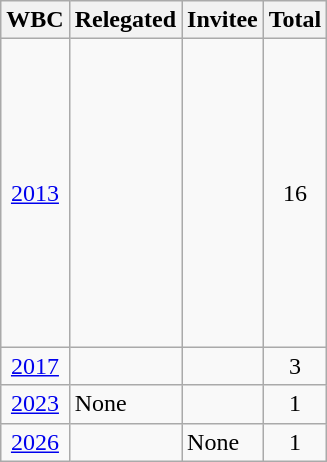<table class="wikitable" style="text-align: left;">
<tr>
<th>WBC</th>
<th>Relegated</th>
<th>Invitee</th>
<th>Total</th>
</tr>
<tr>
<td style="text-align:center;"><a href='#'>2013</a></td>
<td><br><br><br></td>
<td><br><br><br><br><br><br><br><br><br><br><br></td>
<td style="text-align:center;">16</td>
</tr>
<tr>
<td style="text-align:center;"><a href='#'>2017</a></td>
<td><br></td>
<td></td>
<td style="text-align:center;">3</td>
</tr>
<tr>
<td style="text-align:center;"><a href='#'>2023</a></td>
<td>None</td>
<td></td>
<td style="text-align:center;">1</td>
</tr>
<tr>
<td style="text-align:center;"><a href='#'>2026</a></td>
<td></td>
<td>None</td>
<td style="text-align:center;">1</td>
</tr>
</table>
